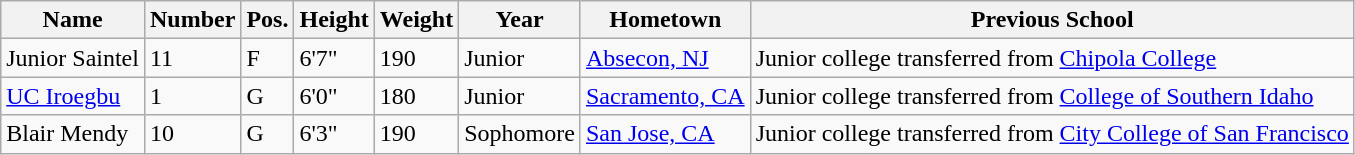<table class="wikitable sortable" border="1">
<tr>
<th>Name</th>
<th>Number</th>
<th>Pos.</th>
<th>Height</th>
<th>Weight</th>
<th>Year</th>
<th>Hometown</th>
<th class="unsortable">Previous School</th>
</tr>
<tr>
<td>Junior Saintel</td>
<td>11</td>
<td>F</td>
<td>6'7"</td>
<td>190</td>
<td>Junior</td>
<td><a href='#'>Absecon, NJ</a></td>
<td>Junior college transferred from <a href='#'>Chipola College</a></td>
</tr>
<tr>
<td><a href='#'>UC Iroegbu</a></td>
<td>1</td>
<td>G</td>
<td>6'0"</td>
<td>180</td>
<td>Junior</td>
<td><a href='#'>Sacramento, CA</a></td>
<td>Junior college transferred from <a href='#'>College of Southern Idaho</a></td>
</tr>
<tr>
<td>Blair Mendy</td>
<td>10</td>
<td>G</td>
<td>6'3"</td>
<td>190</td>
<td>Sophomore</td>
<td><a href='#'>San Jose, CA</a></td>
<td>Junior college transferred from <a href='#'>City College of San Francisco</a></td>
</tr>
</table>
